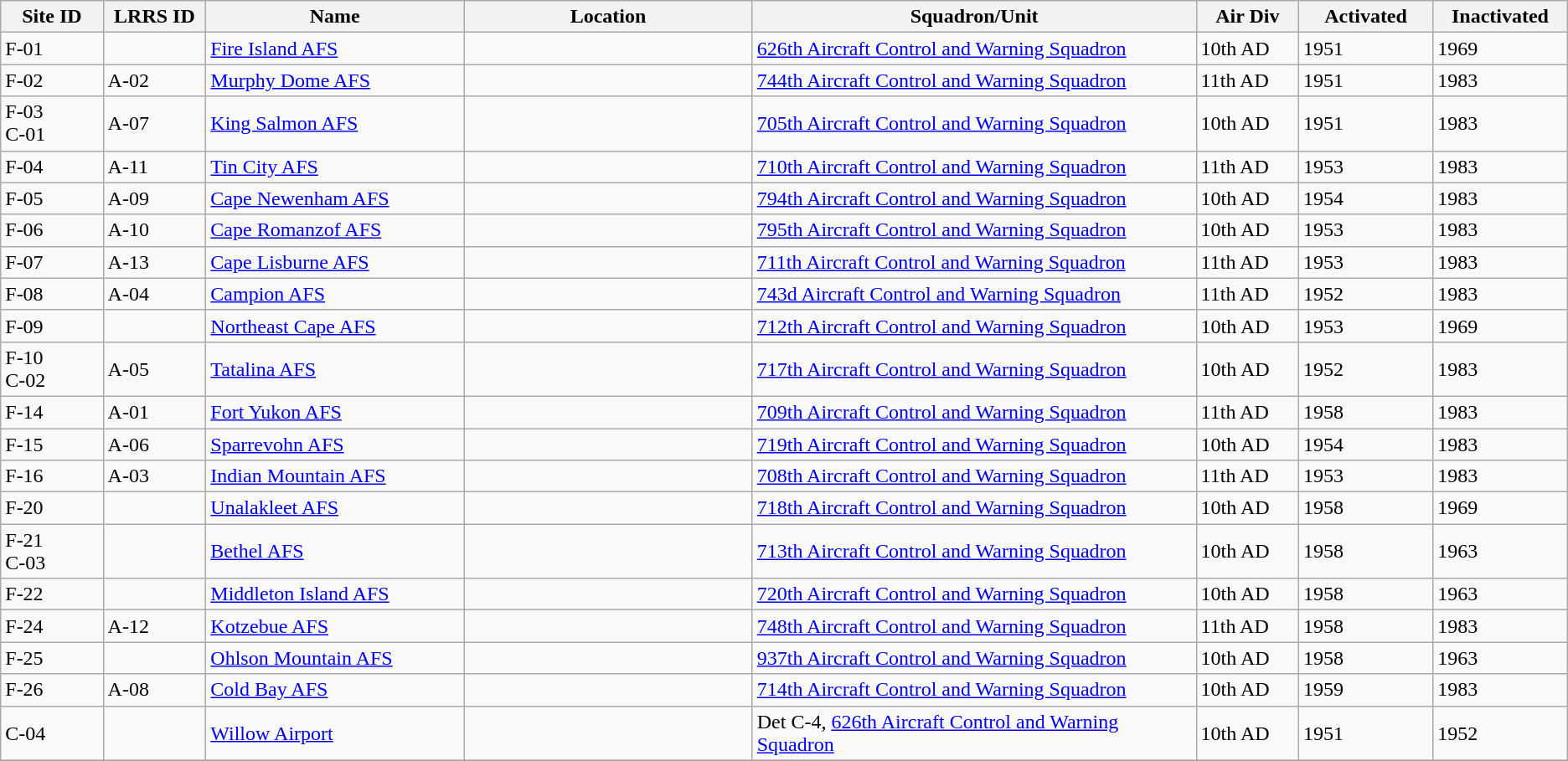<table class="wikitable sortable">
<tr>
<th scope="col" width="75">Site ID</th>
<th scope="col" width="75">LRRS ID</th>
<th scope="col" width="200">Name</th>
<th scope="col" width="225">Location</th>
<th scope="col" width="350">Squadron/Unit</th>
<th scope="col" width="75">Air Div</th>
<th scope="col" width="100">Activated</th>
<th scope="col" width="100">Inactivated</th>
</tr>
<tr>
<td>F-01</td>
<td></td>
<td><a href='#'>Fire Island AFS</a></td>
<td></td>
<td><a href='#'>626th Aircraft Control and Warning Squadron</a></td>
<td>10th AD</td>
<td>1951</td>
<td>1969</td>
</tr>
<tr>
<td>F-02</td>
<td>A-02</td>
<td><a href='#'>Murphy Dome AFS</a></td>
<td></td>
<td><a href='#'>744th Aircraft Control and Warning Squadron</a></td>
<td>11th AD</td>
<td>1951</td>
<td>1983</td>
</tr>
<tr>
<td>F-03<br>C-01</td>
<td>A-07</td>
<td><a href='#'>King Salmon AFS</a></td>
<td></td>
<td><a href='#'>705th Aircraft Control and Warning Squadron</a></td>
<td>10th AD</td>
<td>1951</td>
<td>1983</td>
</tr>
<tr>
<td>F-04</td>
<td>A-11</td>
<td><a href='#'>Tin City AFS</a></td>
<td></td>
<td><a href='#'>710th Aircraft Control and Warning Squadron</a></td>
<td>11th AD</td>
<td>1953</td>
<td>1983</td>
</tr>
<tr>
<td>F-05</td>
<td>A-09</td>
<td><a href='#'>Cape Newenham AFS</a></td>
<td></td>
<td><a href='#'>794th Aircraft Control and Warning Squadron</a></td>
<td>10th AD</td>
<td>1954</td>
<td>1983</td>
</tr>
<tr>
<td>F-06</td>
<td>A-10</td>
<td><a href='#'>Cape Romanzof AFS</a></td>
<td></td>
<td><a href='#'>795th Aircraft Control and Warning Squadron</a></td>
<td>10th AD</td>
<td>1953</td>
<td>1983</td>
</tr>
<tr>
<td>F-07</td>
<td>A-13</td>
<td><a href='#'>Cape Lisburne AFS</a></td>
<td></td>
<td><a href='#'>711th Aircraft Control and Warning Squadron</a></td>
<td>11th AD</td>
<td>1953</td>
<td>1983</td>
</tr>
<tr>
<td>F-08</td>
<td>A-04</td>
<td><a href='#'>Campion AFS</a></td>
<td></td>
<td><a href='#'>743d Aircraft Control and Warning Squadron</a></td>
<td>11th AD</td>
<td>1952</td>
<td>1983</td>
</tr>
<tr>
<td>F-09</td>
<td></td>
<td><a href='#'>Northeast Cape AFS</a></td>
<td></td>
<td><a href='#'>712th Aircraft Control and Warning Squadron</a></td>
<td>10th AD</td>
<td>1953</td>
<td>1969</td>
</tr>
<tr>
<td>F-10<br>C-02</td>
<td>A-05</td>
<td><a href='#'>Tatalina AFS</a></td>
<td></td>
<td><a href='#'>717th Aircraft Control and Warning Squadron</a></td>
<td>10th AD</td>
<td>1952</td>
<td>1983</td>
</tr>
<tr>
<td>F-14</td>
<td>A-01</td>
<td><a href='#'>Fort Yukon AFS</a></td>
<td></td>
<td><a href='#'>709th Aircraft Control and Warning Squadron</a></td>
<td>11th AD</td>
<td>1958</td>
<td>1983</td>
</tr>
<tr>
<td>F-15</td>
<td>A-06</td>
<td><a href='#'>Sparrevohn AFS</a></td>
<td></td>
<td><a href='#'>719th Aircraft Control and Warning Squadron</a></td>
<td>10th AD</td>
<td>1954</td>
<td>1983</td>
</tr>
<tr>
<td>F-16</td>
<td>A-03</td>
<td><a href='#'>Indian Mountain AFS</a></td>
<td></td>
<td><a href='#'>708th Aircraft Control and Warning Squadron</a></td>
<td>11th AD</td>
<td>1953</td>
<td>1983</td>
</tr>
<tr>
<td>F-20</td>
<td></td>
<td><a href='#'>Unalakleet AFS</a></td>
<td></td>
<td><a href='#'>718th Aircraft Control and Warning Squadron</a></td>
<td>10th AD</td>
<td>1958</td>
<td>1969</td>
</tr>
<tr>
<td>F-21<br>C-03</td>
<td></td>
<td><a href='#'>Bethel AFS</a></td>
<td></td>
<td><a href='#'>713th Aircraft Control and Warning Squadron</a></td>
<td>10th AD</td>
<td>1958</td>
<td>1963</td>
</tr>
<tr>
<td>F-22</td>
<td></td>
<td><a href='#'>Middleton Island AFS</a></td>
<td></td>
<td><a href='#'>720th Aircraft Control and Warning Squadron</a></td>
<td>10th AD</td>
<td>1958</td>
<td>1963</td>
</tr>
<tr>
<td>F-24</td>
<td>A-12</td>
<td><a href='#'>Kotzebue AFS</a></td>
<td></td>
<td><a href='#'>748th Aircraft Control and Warning Squadron</a></td>
<td>11th AD</td>
<td>1958</td>
<td>1983</td>
</tr>
<tr>
<td>F-25</td>
<td></td>
<td><a href='#'>Ohlson Mountain AFS</a></td>
<td></td>
<td><a href='#'>937th Aircraft Control and Warning Squadron</a></td>
<td>10th AD</td>
<td>1958</td>
<td>1963</td>
</tr>
<tr>
<td>F-26</td>
<td>A-08</td>
<td><a href='#'>Cold Bay AFS</a></td>
<td></td>
<td><a href='#'>714th Aircraft Control and Warning Squadron</a></td>
<td>10th AD</td>
<td>1959</td>
<td>1983</td>
</tr>
<tr>
<td>C-04</td>
<td></td>
<td><a href='#'>Willow Airport</a></td>
<td></td>
<td>Det C-4, <a href='#'>626th Aircraft Control and Warning Squadron</a></td>
<td>10th AD</td>
<td>1951</td>
<td>1952</td>
</tr>
<tr>
</tr>
</table>
